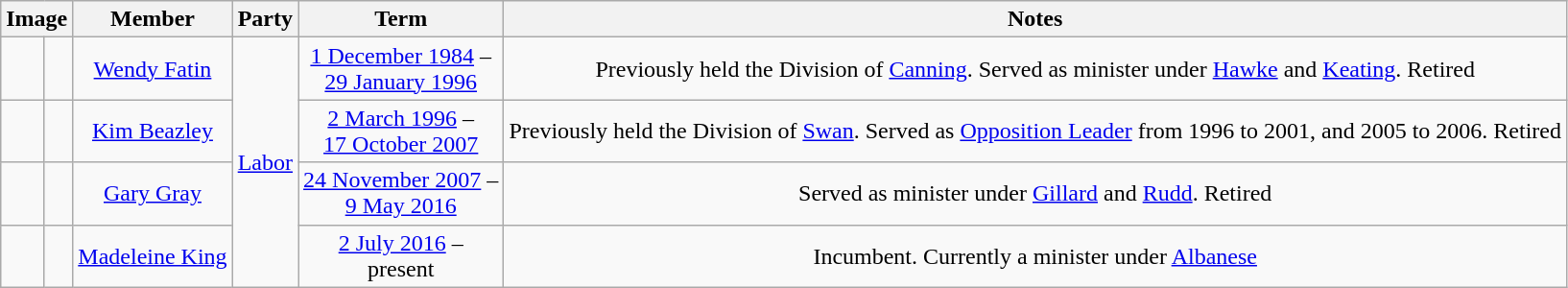<table class=wikitable style="text-align:center">
<tr>
<th colspan=2>Image</th>
<th>Member</th>
<th>Party</th>
<th>Term</th>
<th>Notes</th>
</tr>
<tr>
<td> </td>
<td></td>
<td><a href='#'>Wendy Fatin</a><br></td>
<td rowspan="4"><a href='#'>Labor</a></td>
<td nowrap><a href='#'>1 December 1984</a> –<br><a href='#'>29 January 1996</a></td>
<td>Previously held the Division of <a href='#'>Canning</a>. Served as minister under <a href='#'>Hawke</a> and <a href='#'>Keating</a>. Retired</td>
</tr>
<tr>
<td> </td>
<td></td>
<td><a href='#'>Kim Beazley</a><br></td>
<td nowrap><a href='#'>2 March 1996</a> –<br><a href='#'>17 October 2007</a></td>
<td>Previously held the Division of <a href='#'>Swan</a>. Served as <a href='#'>Opposition Leader</a> from 1996 to 2001, and 2005 to 2006. Retired</td>
</tr>
<tr>
<td> </td>
<td></td>
<td><a href='#'>Gary Gray</a><br></td>
<td nowrap><a href='#'>24 November 2007</a> –<br><a href='#'>9 May 2016</a></td>
<td>Served as minister under <a href='#'>Gillard</a> and <a href='#'>Rudd</a>. Retired</td>
</tr>
<tr>
<td> </td>
<td></td>
<td><a href='#'>Madeleine King</a><br></td>
<td nowrap><a href='#'>2 July 2016</a> –<br>present</td>
<td>Incumbent. Currently a minister under <a href='#'>Albanese</a></td>
</tr>
</table>
